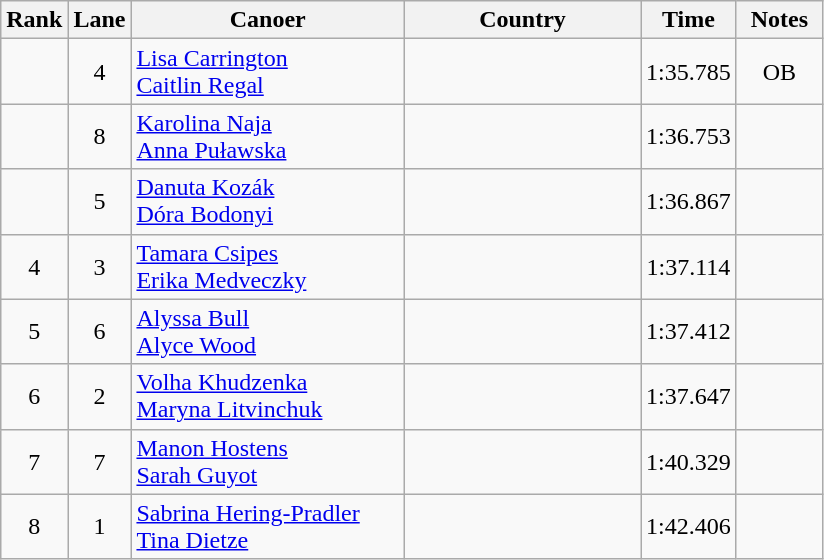<table class="wikitable" style="text-align:center;">
<tr>
<th width=30>Rank</th>
<th width=30>Lane</th>
<th width=175>Canoer</th>
<th width=150>Country</th>
<th width=30>Time</th>
<th width=50>Notes</th>
</tr>
<tr>
<td></td>
<td>4</td>
<td align=left><a href='#'>Lisa Carrington</a><br><a href='#'>Caitlin Regal</a></td>
<td align=left></td>
<td>1:35.785</td>
<td>OB</td>
</tr>
<tr>
<td></td>
<td>8</td>
<td align=left><a href='#'>Karolina Naja</a><br><a href='#'>Anna Puławska</a></td>
<td align=left></td>
<td>1:36.753</td>
<td></td>
</tr>
<tr>
<td></td>
<td>5</td>
<td align=left><a href='#'>Danuta Kozák</a><br><a href='#'>Dóra Bodonyi</a></td>
<td align=left></td>
<td>1:36.867</td>
<td></td>
</tr>
<tr>
<td>4</td>
<td>3</td>
<td align=left><a href='#'>Tamara Csipes</a><br><a href='#'>Erika Medveczky</a></td>
<td align=left></td>
<td>1:37.114</td>
<td></td>
</tr>
<tr>
<td>5</td>
<td>6</td>
<td align=left><a href='#'>Alyssa Bull</a><br><a href='#'>Alyce Wood</a></td>
<td align=left></td>
<td>1:37.412</td>
<td></td>
</tr>
<tr>
<td>6</td>
<td>2</td>
<td align=left><a href='#'>Volha Khudzenka</a><br><a href='#'>Maryna Litvinchuk</a></td>
<td align=left></td>
<td>1:37.647</td>
<td></td>
</tr>
<tr>
<td>7</td>
<td>7</td>
<td align=left><a href='#'>Manon Hostens</a><br><a href='#'>Sarah Guyot</a></td>
<td align=left></td>
<td>1:40.329</td>
<td></td>
</tr>
<tr>
<td>8</td>
<td>1</td>
<td align=left><a href='#'>Sabrina Hering-Pradler</a><br><a href='#'>Tina Dietze</a></td>
<td align=left></td>
<td>1:42.406</td>
<td></td>
</tr>
</table>
